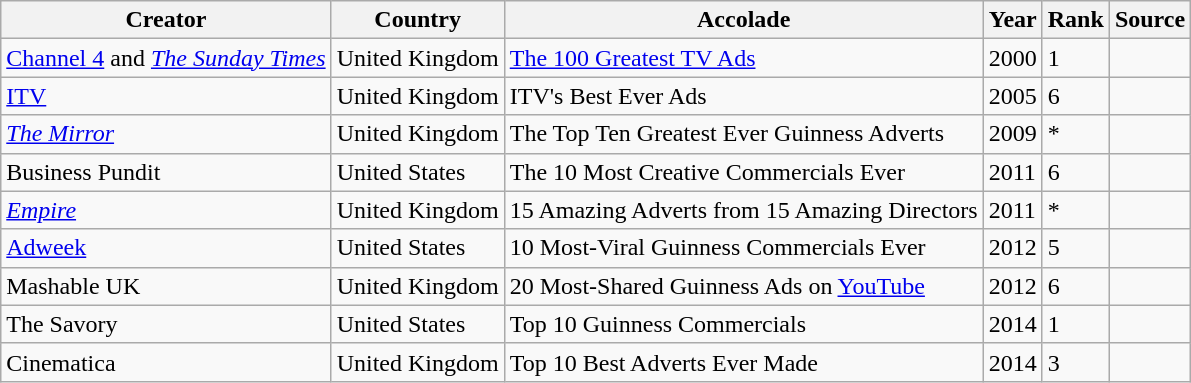<table class="wikitable">
<tr>
<th>Creator</th>
<th>Country</th>
<th>Accolade</th>
<th>Year</th>
<th>Rank</th>
<th>Source</th>
</tr>
<tr>
<td><a href='#'>Channel 4</a> and <em><a href='#'>The Sunday Times</a></em></td>
<td>United Kingdom</td>
<td><a href='#'>The 100 Greatest TV Ads</a></td>
<td>2000</td>
<td>1</td>
<td></td>
</tr>
<tr>
<td><a href='#'>ITV</a></td>
<td>United Kingdom</td>
<td>ITV's Best Ever Ads</td>
<td>2005</td>
<td>6</td>
<td></td>
</tr>
<tr>
<td><em><a href='#'>The Mirror</a></em></td>
<td>United Kingdom</td>
<td>The Top Ten Greatest Ever Guinness Adverts</td>
<td>2009</td>
<td>*</td>
<td></td>
</tr>
<tr>
<td>Business Pundit</td>
<td>United States</td>
<td>The 10 Most Creative Commercials Ever</td>
<td>2011</td>
<td>6</td>
<td></td>
</tr>
<tr>
<td><em><a href='#'>Empire</a></em></td>
<td>United Kingdom</td>
<td>15 Amazing Adverts from 15 Amazing Directors</td>
<td>2011</td>
<td>*</td>
<td></td>
</tr>
<tr>
<td><a href='#'>Adweek</a></td>
<td>United States</td>
<td>10 Most-Viral Guinness Commercials Ever</td>
<td>2012</td>
<td>5</td>
<td></td>
</tr>
<tr>
<td>Mashable UK</td>
<td>United Kingdom</td>
<td>20 Most-Shared Guinness Ads on <a href='#'>YouTube</a></td>
<td>2012</td>
<td>6</td>
<td></td>
</tr>
<tr>
<td>The Savory</td>
<td>United States</td>
<td>Top 10 Guinness Commercials</td>
<td>2014</td>
<td>1</td>
<td></td>
</tr>
<tr>
<td>Cinematica</td>
<td>United Kingdom</td>
<td>Top 10 Best Adverts Ever Made</td>
<td>2014</td>
<td>3</td>
<td></td>
</tr>
</table>
